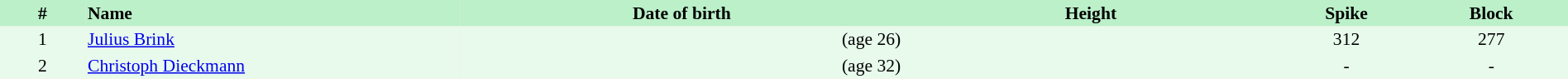<table border=0 cellpadding=2 cellspacing=0  |- bgcolor=#FFECCE style="text-align:center; font-size:90%;" width=100%>
<tr bgcolor=#BBF0C9>
<th width=5%>#</th>
<th width=22% align=left>Name</th>
<th width=26%>Date of birth</th>
<th width=22%>Height</th>
<th width=8%>Spike</th>
<th width=9%>Block</th>
</tr>
<tr bgcolor=#E7FAEC>
<td>1</td>
<td align=left><a href='#'>Julius Brink</a></td>
<td align=right> (age 26)</td>
<td></td>
<td>312</td>
<td>277</td>
</tr>
<tr bgcolor=#E7FAEC>
<td>2</td>
<td align=left><a href='#'>Christoph Dieckmann</a></td>
<td align=right> (age 32)</td>
<td></td>
<td>-</td>
<td>-</td>
</tr>
</table>
